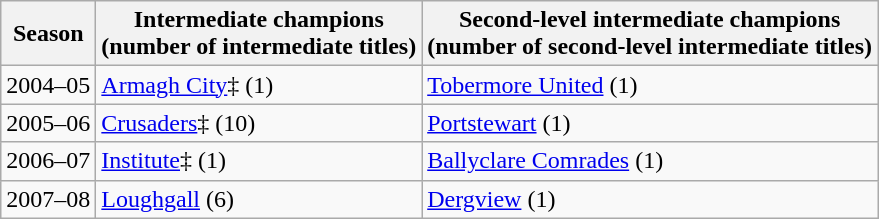<table class="wikitable">
<tr>
<th>Season</th>
<th>Intermediate champions<br>(number of intermediate titles)</th>
<th>Second-level intermediate champions<br>(number of second-level intermediate titles)</th>
</tr>
<tr>
<td>2004–05</td>
<td><a href='#'>Armagh City</a>‡ (1)</td>
<td><a href='#'>Tobermore United</a> (1)</td>
</tr>
<tr>
<td>2005–06</td>
<td><a href='#'>Crusaders</a>‡ (10)</td>
<td><a href='#'>Portstewart</a> (1)</td>
</tr>
<tr>
<td>2006–07</td>
<td><a href='#'>Institute</a>‡ (1)</td>
<td><a href='#'>Ballyclare Comrades</a> (1)</td>
</tr>
<tr>
<td>2007–08</td>
<td><a href='#'>Loughgall</a> (6)</td>
<td><a href='#'>Dergview</a> (1)</td>
</tr>
</table>
